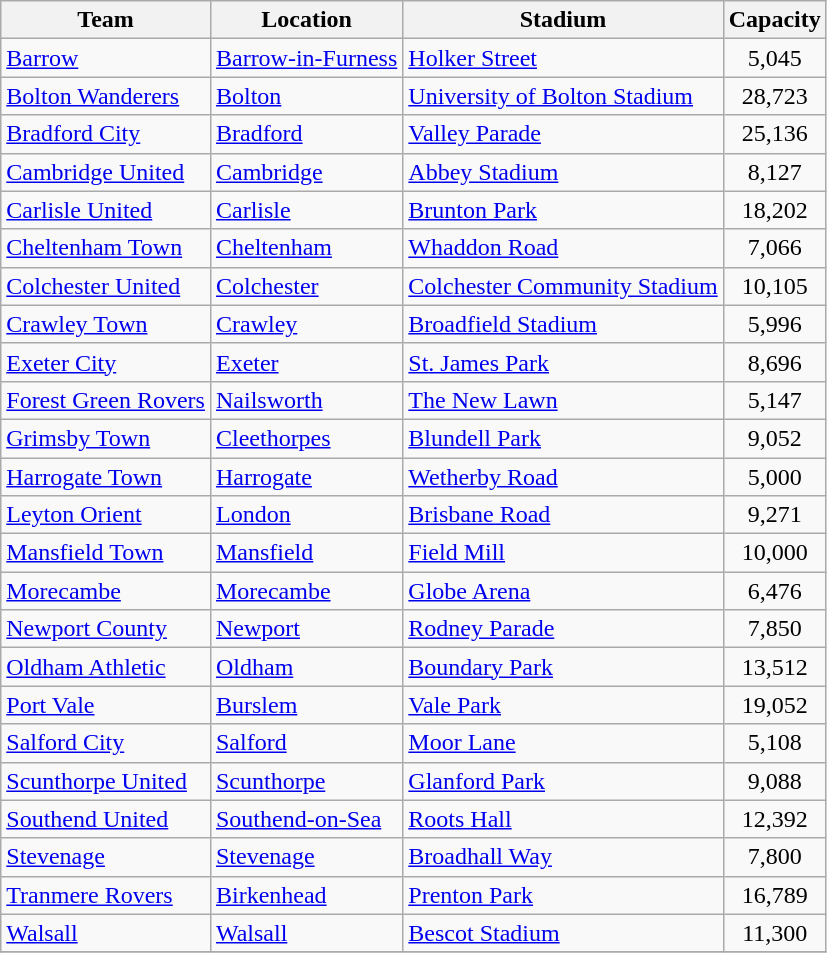<table class="wikitable sortable">
<tr>
<th>Team</th>
<th>Location</th>
<th>Stadium</th>
<th>Capacity</th>
</tr>
<tr>
<td><a href='#'>Barrow</a></td>
<td><a href='#'>Barrow-in-Furness</a></td>
<td><a href='#'>Holker Street</a></td>
<td align="center">5,045</td>
</tr>
<tr>
<td><a href='#'>Bolton Wanderers</a></td>
<td><a href='#'>Bolton</a></td>
<td><a href='#'>University of Bolton Stadium</a></td>
<td align="center">28,723</td>
</tr>
<tr>
<td><a href='#'>Bradford City</a></td>
<td><a href='#'>Bradford</a></td>
<td><a href='#'>Valley Parade</a></td>
<td align="center">25,136</td>
</tr>
<tr>
<td><a href='#'>Cambridge United</a></td>
<td><a href='#'>Cambridge</a></td>
<td><a href='#'>Abbey Stadium</a></td>
<td align="center">8,127</td>
</tr>
<tr>
<td><a href='#'>Carlisle United</a></td>
<td><a href='#'>Carlisle</a></td>
<td><a href='#'>Brunton Park</a></td>
<td align="center"->18,202</td>
</tr>
<tr>
<td><a href='#'>Cheltenham Town</a></td>
<td><a href='#'>Cheltenham</a></td>
<td><a href='#'>Whaddon Road</a></td>
<td align="center">7,066</td>
</tr>
<tr>
<td><a href='#'>Colchester United</a></td>
<td><a href='#'>Colchester</a></td>
<td><a href='#'>Colchester Community Stadium</a></td>
<td align="center">10,105</td>
</tr>
<tr>
<td><a href='#'>Crawley Town</a></td>
<td><a href='#'>Crawley</a></td>
<td><a href='#'>Broadfield Stadium</a></td>
<td align="center">5,996</td>
</tr>
<tr>
<td><a href='#'>Exeter City</a></td>
<td><a href='#'>Exeter</a></td>
<td><a href='#'>St. James Park</a></td>
<td align="center">8,696</td>
</tr>
<tr>
<td><a href='#'>Forest Green Rovers</a></td>
<td><a href='#'>Nailsworth</a></td>
<td><a href='#'>The New Lawn</a></td>
<td align="center">5,147</td>
</tr>
<tr>
<td><a href='#'>Grimsby Town</a></td>
<td><a href='#'>Cleethorpes</a></td>
<td><a href='#'>Blundell Park</a></td>
<td align="center">9,052</td>
</tr>
<tr>
<td><a href='#'>Harrogate Town</a></td>
<td><a href='#'>Harrogate</a></td>
<td><a href='#'>Wetherby Road</a></td>
<td align="center">5,000</td>
</tr>
<tr>
<td><a href='#'>Leyton Orient</a></td>
<td><a href='#'>London</a> </td>
<td><a href='#'>Brisbane Road</a></td>
<td align="center">9,271</td>
</tr>
<tr>
<td><a href='#'>Mansfield Town</a></td>
<td><a href='#'>Mansfield</a></td>
<td><a href='#'>Field Mill</a></td>
<td align="center">10,000</td>
</tr>
<tr>
<td><a href='#'>Morecambe</a></td>
<td><a href='#'>Morecambe</a></td>
<td><a href='#'>Globe Arena</a></td>
<td align="center">6,476</td>
</tr>
<tr>
<td><a href='#'>Newport County</a></td>
<td><a href='#'>Newport</a></td>
<td><a href='#'>Rodney Parade</a></td>
<td align="center">7,850</td>
</tr>
<tr>
<td><a href='#'>Oldham Athletic</a></td>
<td><a href='#'>Oldham</a></td>
<td><a href='#'>Boundary Park</a></td>
<td align="center">13,512</td>
</tr>
<tr>
<td><a href='#'>Port Vale</a></td>
<td><a href='#'>Burslem</a></td>
<td><a href='#'>Vale Park</a></td>
<td align="center">19,052</td>
</tr>
<tr>
<td><a href='#'>Salford City</a></td>
<td><a href='#'>Salford</a></td>
<td><a href='#'>Moor Lane</a></td>
<td align="center">5,108</td>
</tr>
<tr>
<td><a href='#'>Scunthorpe United</a></td>
<td><a href='#'>Scunthorpe</a></td>
<td><a href='#'>Glanford Park</a></td>
<td align="center">9,088</td>
</tr>
<tr>
<td><a href='#'>Southend United</a></td>
<td><a href='#'>Southend-on-Sea</a></td>
<td><a href='#'>Roots Hall</a></td>
<td align="center">12,392</td>
</tr>
<tr>
<td><a href='#'>Stevenage</a></td>
<td><a href='#'>Stevenage</a></td>
<td><a href='#'>Broadhall Way</a></td>
<td align="center">7,800</td>
</tr>
<tr>
<td><a href='#'>Tranmere Rovers</a></td>
<td><a href='#'>Birkenhead</a></td>
<td><a href='#'>Prenton Park</a></td>
<td align="center">16,789</td>
</tr>
<tr>
<td><a href='#'>Walsall</a></td>
<td><a href='#'>Walsall</a></td>
<td><a href='#'>Bescot Stadium</a></td>
<td align="center">11,300</td>
</tr>
<tr>
</tr>
</table>
